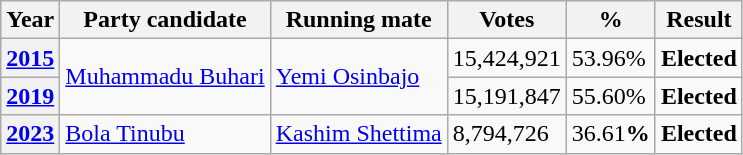<table class="wikitable">
<tr>
<th>Year</th>
<th>Party candidate</th>
<th>Running mate</th>
<th>Votes</th>
<th>%</th>
<th>Result</th>
</tr>
<tr>
<th><a href='#'>2015</a></th>
<td rowspan="2"><a href='#'>Muhammadu Buhari</a></td>
<td rowspan="2"><a href='#'>Yemi Osinbajo</a></td>
<td>15,424,921</td>
<td>53.96%</td>
<td><strong>Elected</strong> </td>
</tr>
<tr>
<th><a href='#'>2019</a></th>
<td>15,191,847</td>
<td>55.60%</td>
<td><strong>Elected</strong> </td>
</tr>
<tr>
<th><a href='#'>2023</a></th>
<td><a href='#'>Bola Tinubu</a></td>
<td><a href='#'>Kashim Shettima</a></td>
<td>8,794,726</td>
<td>36.61<strong>%</strong></td>
<td><strong>Elected </strong></td>
</tr>
</table>
